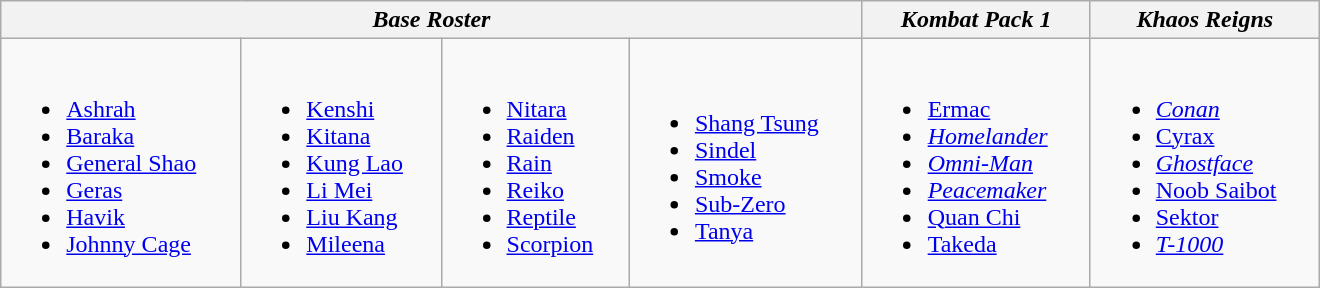<table class="wikitable" style="width: 75%; max-width: 55em;">
<tr>
<th colspan="4"><strong><em>Base Roster</em></strong></th>
<th scope="col"><strong><em>Kombat Pack 1</em></strong></th>
<th scope="col"><strong><em>Khaos Reigns</em></strong></th>
</tr>
<tr>
<td style="vertical-align: top;"><br><ul><li><a href='#'>Ashrah</a></li><li><a href='#'>Baraka</a></li><li><a href='#'>General Shao</a></li><li><a href='#'>Geras</a></li><li><a href='#'>Havik</a></li><li><a href='#'>Johnny Cage</a></li></ul></td>
<td><br><ul><li><a href='#'>Kenshi</a></li><li><a href='#'>Kitana</a></li><li><a href='#'>Kung Lao</a></li><li><a href='#'>Li Mei</a></li><li><a href='#'>Liu Kang</a></li><li><a href='#'>Mileena</a></li></ul></td>
<td><br><ul><li><a href='#'>Nitara</a></li><li><a href='#'>Raiden</a></li><li><a href='#'>Rain</a></li><li><a href='#'>Reiko</a></li><li><a href='#'>Reptile</a></li><li><a href='#'>Scorpion</a></li></ul></td>
<td><br><ul><li><a href='#'>Shang Tsung</a></li><li><a href='#'>Sindel</a></li><li><a href='#'>Smoke</a></li><li><a href='#'>Sub-Zero</a></li><li><a href='#'>Tanya</a></li></ul></td>
<td style="vertical-align: top;"><br><ul><li><a href='#'>Ermac</a></li><li><em><a href='#'>Homelander</a></em></li><li><em><a href='#'>Omni-Man</a></em></li><li><em><a href='#'>Peacemaker</a></em></li><li><a href='#'>Quan Chi</a></li><li><a href='#'>Takeda</a></li></ul></td>
<td style="vertical-align: top;"><br><ul><li><em><a href='#'>Conan</a></em></li><li><a href='#'>Cyrax</a></li><li><em><a href='#'>Ghostface</a></em></li><li><a href='#'>Noob Saibot</a></li><li><a href='#'>Sektor</a></li><li><em><a href='#'>T-1000</a></em></li></ul></td>
</tr>
</table>
